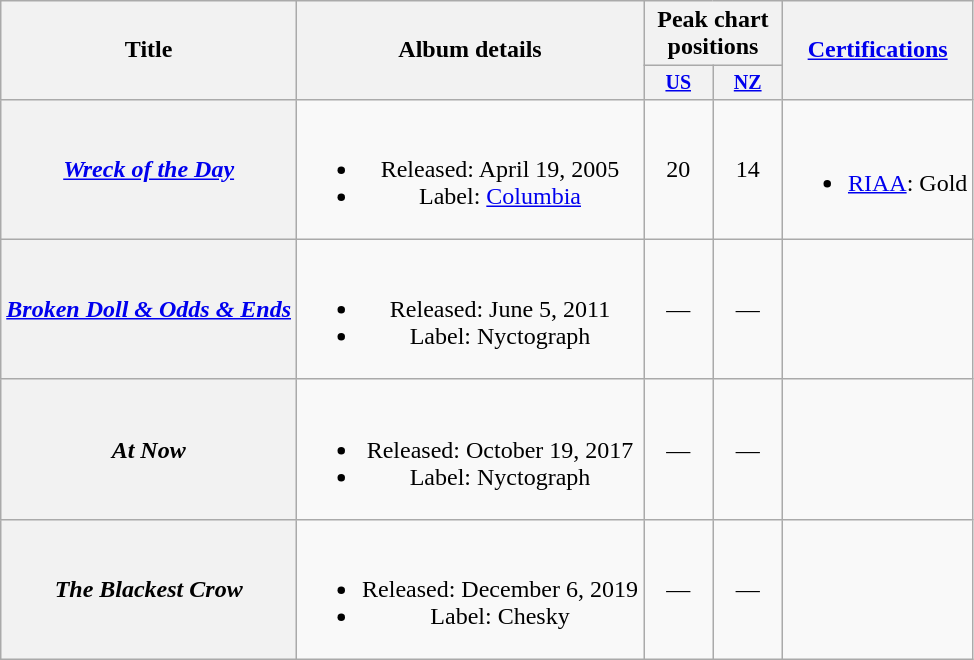<table class="wikitable plainrowheaders" style="text-align:center;">
<tr>
<th rowspan=2>Title</th>
<th rowspan=2>Album details</th>
<th colspan=2>Peak chart positions</th>
<th rowspan=2><a href='#'>Certifications</a><br></th>
</tr>
<tr style="font-size:smaller;">
<th width=40><a href='#'>US</a><br></th>
<th width=40><a href='#'>NZ</a><br></th>
</tr>
<tr>
<th scope="row"><em><a href='#'>Wreck of the Day</a></em></th>
<td><br><ul><li>Released: April 19, 2005</li><li>Label: <a href='#'>Columbia</a></li></ul></td>
<td>20</td>
<td>14</td>
<td align=left><br><ul><li><a href='#'>RIAA</a>: Gold</li></ul></td>
</tr>
<tr>
<th scope="row"><em><a href='#'>Broken Doll & Odds & Ends</a></em></th>
<td><br><ul><li>Released: June 5, 2011</li><li>Label: Nyctograph</li></ul></td>
<td>—</td>
<td>—</td>
<td align=left></td>
</tr>
<tr>
<th scope="row"><em>At Now</em></th>
<td><br><ul><li>Released: October 19, 2017</li><li>Label: Nyctograph</li></ul></td>
<td>—</td>
<td>—</td>
<td align=left></td>
</tr>
<tr>
<th scope="row"><em>The Blackest Crow</em></th>
<td><br><ul><li>Released: December 6, 2019</li><li>Label: Chesky</li></ul></td>
<td>—</td>
<td>—</td>
<td></td>
</tr>
</table>
